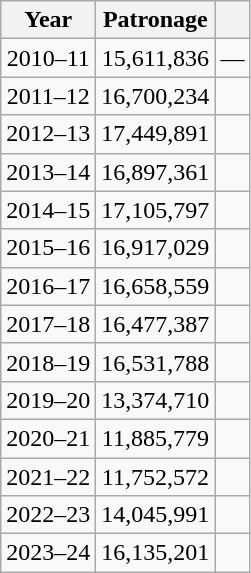<table class="wikitable sortable" align="center" style="white-space:nowrap; text-align:center;">
<tr>
<th>Year</th>
<th>Patronage</th>
<th></th>
</tr>
<tr>
<td>2010–11</td>
<td>15,611,836</td>
<td>—</td>
</tr>
<tr>
<td>2011–12</td>
<td>16,700,234</td>
<td></td>
</tr>
<tr>
<td>2012–13</td>
<td>17,449,891</td>
<td></td>
</tr>
<tr>
<td>2013–14</td>
<td>16,897,361</td>
<td></td>
</tr>
<tr>
<td>2014–15</td>
<td>17,105,797</td>
<td></td>
</tr>
<tr>
<td>2015–16</td>
<td>16,917,029</td>
<td></td>
</tr>
<tr>
<td>2016–17</td>
<td>16,658,559</td>
<td></td>
</tr>
<tr>
<td>2017–18</td>
<td>16,477,387</td>
<td></td>
</tr>
<tr>
<td>2018–19</td>
<td>16,531,788</td>
<td></td>
</tr>
<tr>
<td>2019–20</td>
<td>13,374,710</td>
<td></td>
</tr>
<tr>
<td>2020–21</td>
<td>11,885,779</td>
<td></td>
</tr>
<tr>
<td>2021–22</td>
<td>11,752,572</td>
<td></td>
</tr>
<tr>
<td>2022–23</td>
<td>14,045,991</td>
<td></td>
</tr>
<tr>
<td>2023–24</td>
<td>16,135,201</td>
<td></td>
</tr>
</table>
